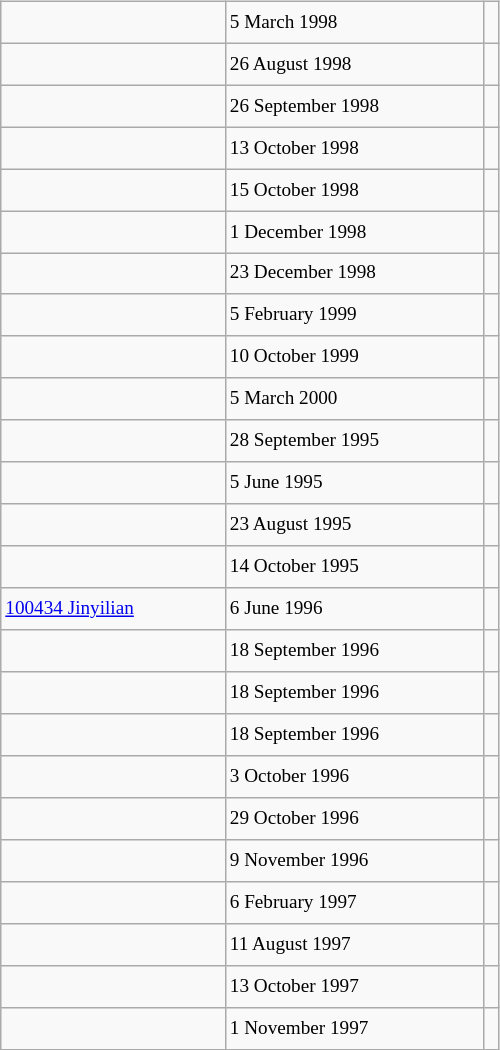<table class="wikitable" style="font-size: 80%; float: left; width: 26em; margin-right: 1em; height: 700px">
<tr>
<td></td>
<td>5 March 1998</td>
<td></td>
</tr>
<tr>
<td></td>
<td>26 August 1998</td>
<td></td>
</tr>
<tr>
<td></td>
<td>26 September 1998</td>
<td></td>
</tr>
<tr>
<td></td>
<td>13 October 1998</td>
<td></td>
</tr>
<tr>
<td></td>
<td>15 October 1998</td>
<td></td>
</tr>
<tr>
<td></td>
<td>1 December 1998</td>
<td></td>
</tr>
<tr>
<td></td>
<td>23 December 1998</td>
<td></td>
</tr>
<tr>
<td></td>
<td>5 February 1999</td>
<td></td>
</tr>
<tr>
<td></td>
<td>10 October 1999</td>
<td></td>
</tr>
<tr>
<td></td>
<td>5 March 2000</td>
<td></td>
</tr>
<tr>
<td></td>
<td>28 September 1995</td>
<td></td>
</tr>
<tr>
<td></td>
<td>5 June 1995</td>
<td></td>
</tr>
<tr>
<td></td>
<td>23 August 1995</td>
<td></td>
</tr>
<tr>
<td></td>
<td>14 October 1995</td>
<td></td>
</tr>
<tr>
<td><a href='#'>100434 Jinyilian</a></td>
<td>6 June 1996</td>
<td></td>
</tr>
<tr>
<td></td>
<td>18 September 1996</td>
<td></td>
</tr>
<tr>
<td></td>
<td>18 September 1996</td>
<td></td>
</tr>
<tr>
<td></td>
<td>18 September 1996</td>
<td></td>
</tr>
<tr>
<td></td>
<td>3 October 1996</td>
<td></td>
</tr>
<tr>
<td></td>
<td>29 October 1996</td>
<td></td>
</tr>
<tr>
<td></td>
<td>9 November 1996</td>
<td></td>
</tr>
<tr>
<td></td>
<td>6 February 1997</td>
<td></td>
</tr>
<tr>
<td></td>
<td>11 August 1997</td>
<td></td>
</tr>
<tr>
<td></td>
<td>13 October 1997</td>
<td></td>
</tr>
<tr>
<td></td>
<td>1 November 1997</td>
<td></td>
</tr>
</table>
